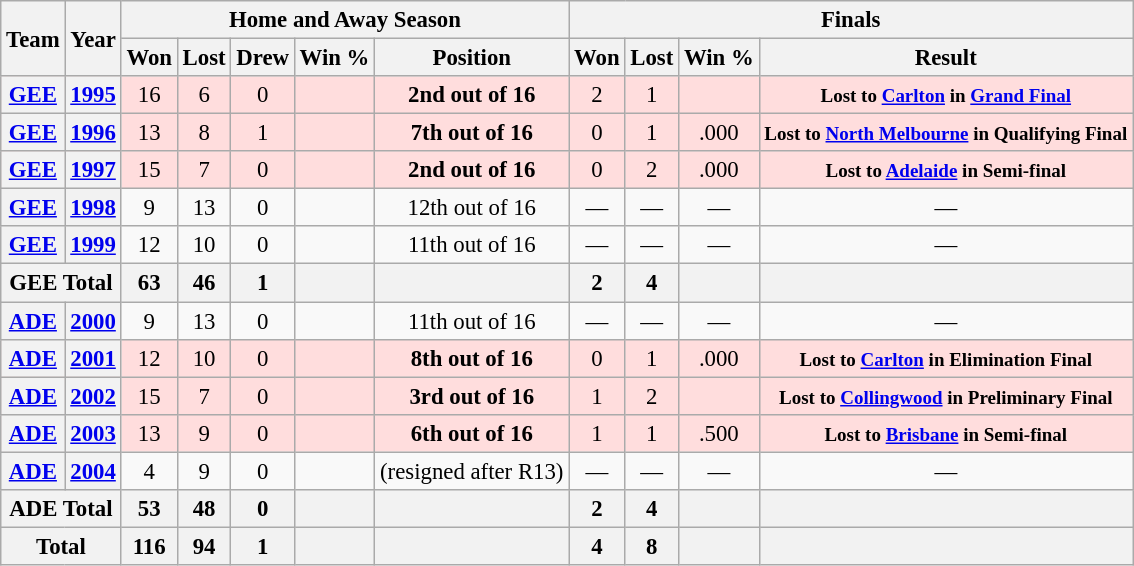<table class="wikitable" style="font-size: 95%; text-align:center;">
<tr>
<th rowspan="2">Team</th>
<th rowspan="2">Year</th>
<th colspan="5">Home and Away Season</th>
<th colspan="4">Finals</th>
</tr>
<tr>
<th>Won</th>
<th>Lost</th>
<th>Drew</th>
<th>Win %</th>
<th>Position</th>
<th>Won</th>
<th>Lost</th>
<th>Win %</th>
<th>Result</th>
</tr>
<tr ! style="background:#fdd;">
<th><a href='#'>GEE</a></th>
<th><a href='#'>1995</a></th>
<td>16</td>
<td>6</td>
<td>0</td>
<td></td>
<td><strong>2nd out of 16</strong></td>
<td>2</td>
<td>1</td>
<td></td>
<td><small><strong>Lost to <a href='#'>Carlton</a> in <a href='#'>Grand Final</a></strong></small></td>
</tr>
<tr ! style="background:#fdd;">
<th><a href='#'>GEE</a></th>
<th><a href='#'>1996</a></th>
<td>13</td>
<td>8</td>
<td>1</td>
<td></td>
<td><strong>7th out of 16</strong></td>
<td>0</td>
<td>1</td>
<td>.000</td>
<td><small><strong>Lost to <a href='#'>North Melbourne</a> in Qualifying Final</strong></small></td>
</tr>
<tr ! style="background:#fdd;">
<th><a href='#'>GEE</a></th>
<th><a href='#'>1997</a></th>
<td>15</td>
<td>7</td>
<td>0</td>
<td></td>
<td><strong>2nd out of 16</strong></td>
<td>0</td>
<td>2</td>
<td>.000</td>
<td><small><strong>Lost to <a href='#'>Adelaide</a> in Semi-final</strong></small></td>
</tr>
<tr>
<th><a href='#'>GEE</a></th>
<th><a href='#'>1998</a></th>
<td>9</td>
<td>13</td>
<td>0</td>
<td></td>
<td>12th out of 16</td>
<td>—</td>
<td>—</td>
<td>—</td>
<td>—</td>
</tr>
<tr>
<th><a href='#'>GEE</a></th>
<th><a href='#'>1999</a></th>
<td>12</td>
<td>10</td>
<td>0</td>
<td></td>
<td>11th out of 16</td>
<td>—</td>
<td>—</td>
<td>—</td>
<td>—</td>
</tr>
<tr>
<th colspan="2">GEE Total</th>
<th>63</th>
<th>46</th>
<th>1</th>
<th></th>
<th></th>
<th>2</th>
<th>4</th>
<th></th>
<th></th>
</tr>
<tr>
<th><a href='#'>ADE</a></th>
<th><a href='#'>2000</a></th>
<td>9</td>
<td>13</td>
<td>0</td>
<td></td>
<td>11th out of 16</td>
<td>—</td>
<td>—</td>
<td>—</td>
<td>—</td>
</tr>
<tr ! style="background:#fdd;">
<th><a href='#'>ADE</a></th>
<th><a href='#'>2001</a></th>
<td>12</td>
<td>10</td>
<td>0</td>
<td></td>
<td><strong>8th out of 16</strong></td>
<td>0</td>
<td>1</td>
<td>.000</td>
<td><small><strong>Lost to <a href='#'>Carlton</a> in Elimination Final</strong></small></td>
</tr>
<tr ! style="background:#fdd;">
<th><a href='#'>ADE</a></th>
<th><a href='#'>2002</a></th>
<td>15</td>
<td>7</td>
<td>0</td>
<td></td>
<td><strong>3rd out of 16</strong></td>
<td>1</td>
<td>2</td>
<td></td>
<td><small><strong>Lost to <a href='#'>Collingwood</a> in Preliminary Final</strong></small></td>
</tr>
<tr ! style="background:#fdd;">
<th><a href='#'>ADE</a></th>
<th><a href='#'>2003</a></th>
<td>13</td>
<td>9</td>
<td>0</td>
<td></td>
<td><strong>6th out of 16</strong></td>
<td>1</td>
<td>1</td>
<td>.500</td>
<td><small><strong>Lost to <a href='#'>Brisbane</a> in Semi-final</strong></small></td>
</tr>
<tr>
<th><a href='#'>ADE</a></th>
<th><a href='#'>2004</a></th>
<td>4</td>
<td>9</td>
<td>0</td>
<td></td>
<td>(resigned after R13)</td>
<td>—</td>
<td>—</td>
<td>—</td>
<td>—</td>
</tr>
<tr>
<th colspan="2">ADE Total</th>
<th>53</th>
<th>48</th>
<th>0</th>
<th></th>
<th></th>
<th>2</th>
<th>4</th>
<th></th>
<th></th>
</tr>
<tr>
<th colspan="2">Total</th>
<th>116</th>
<th>94</th>
<th>1</th>
<th></th>
<th></th>
<th>4</th>
<th>8</th>
<th></th>
<th></th>
</tr>
</table>
